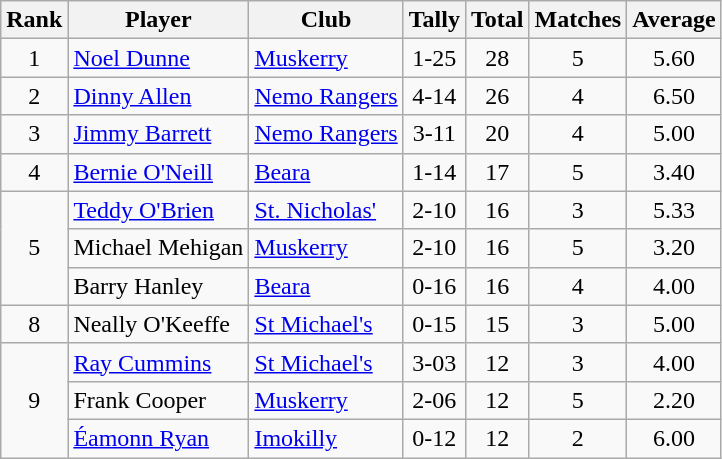<table class="wikitable">
<tr>
<th>Rank</th>
<th>Player</th>
<th>Club</th>
<th>Tally</th>
<th>Total</th>
<th>Matches</th>
<th>Average</th>
</tr>
<tr>
<td rowspan="1" style="text-align:center;">1</td>
<td><a href='#'>Noel Dunne</a></td>
<td><a href='#'>Muskerry</a></td>
<td align=center>1-25</td>
<td align=center>28</td>
<td align=center>5</td>
<td align=center>5.60</td>
</tr>
<tr>
<td rowspan="1" style="text-align:center;">2</td>
<td><a href='#'>Dinny Allen</a></td>
<td><a href='#'>Nemo Rangers</a></td>
<td align=center>4-14</td>
<td align=center>26</td>
<td align=center>4</td>
<td align=center>6.50</td>
</tr>
<tr>
<td rowspan="1" style="text-align:center;">3</td>
<td><a href='#'>Jimmy Barrett</a></td>
<td><a href='#'>Nemo Rangers</a></td>
<td align=center>3-11</td>
<td align=center>20</td>
<td align=center>4</td>
<td align=center>5.00</td>
</tr>
<tr>
<td rowspan="1" style="text-align:center;">4</td>
<td><a href='#'>Bernie O'Neill</a></td>
<td><a href='#'>Beara</a></td>
<td align=center>1-14</td>
<td align=center>17</td>
<td align=center>5</td>
<td align=center>3.40</td>
</tr>
<tr>
<td rowspan="3" style="text-align:center;">5</td>
<td><a href='#'>Teddy O'Brien</a></td>
<td><a href='#'>St. Nicholas'</a></td>
<td align=center>2-10</td>
<td align=center>16</td>
<td align=center>3</td>
<td align=center>5.33</td>
</tr>
<tr>
<td>Michael Mehigan</td>
<td><a href='#'>Muskerry</a></td>
<td align=center>2-10</td>
<td align=center>16</td>
<td align=center>5</td>
<td align=center>3.20</td>
</tr>
<tr>
<td>Barry Hanley</td>
<td><a href='#'>Beara</a></td>
<td align=center>0-16</td>
<td align=center>16</td>
<td align=center>4</td>
<td align=center>4.00</td>
</tr>
<tr>
<td rowspan="1" style="text-align:center;">8</td>
<td>Neally O'Keeffe</td>
<td><a href='#'>St Michael's</a></td>
<td align=center>0-15</td>
<td align=center>15</td>
<td align=center>3</td>
<td align=center>5.00</td>
</tr>
<tr>
<td rowspan="3" style="text-align:center;">9</td>
<td><a href='#'>Ray Cummins</a></td>
<td><a href='#'>St Michael's</a></td>
<td align=center>3-03</td>
<td align=center>12</td>
<td align=center>3</td>
<td align=center>4.00</td>
</tr>
<tr>
<td>Frank Cooper</td>
<td><a href='#'>Muskerry</a></td>
<td align=center>2-06</td>
<td align=center>12</td>
<td align=center>5</td>
<td align=center>2.20</td>
</tr>
<tr>
<td><a href='#'>Éamonn Ryan</a></td>
<td><a href='#'>Imokilly</a></td>
<td align=center>0-12</td>
<td align=center>12</td>
<td align=center>2</td>
<td align=center>6.00</td>
</tr>
</table>
